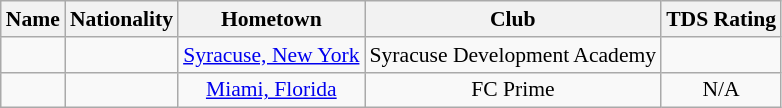<table class="wikitable" style="font-size:90%; text-align: center;" border="1">
<tr>
<th>Name</th>
<th>Nationality</th>
<th>Hometown</th>
<th>Club</th>
<th>TDS Rating</th>
</tr>
<tr>
<td></td>
<td></td>
<td><a href='#'>Syracuse, New York</a></td>
<td>Syracuse Development Academy</td>
<td></td>
</tr>
<tr>
<td></td>
<td></td>
<td><a href='#'>Miami, Florida</a></td>
<td>FC Prime</td>
<td>N/A</td>
</tr>
</table>
